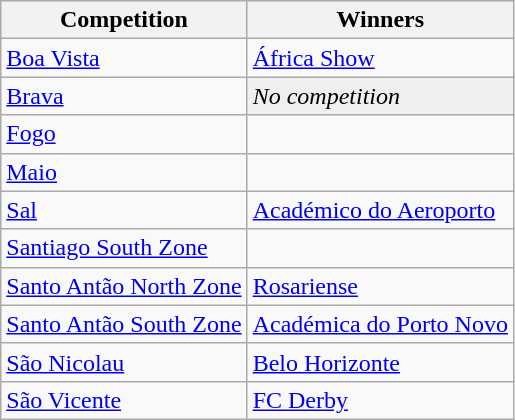<table class="wikitable">
<tr>
<th>Competition</th>
<th>Winners</th>
</tr>
<tr>
<td><a href='#'>Boa Vista</a></td>
<td><a href='#'>África Show</a></td>
</tr>
<tr>
<td><a href='#'>Brava</a></td>
<td bgcolor=EFEFEF><em>No competition</em></td>
</tr>
<tr>
<td><a href='#'>Fogo</a></td>
<td></td>
</tr>
<tr>
<td><a href='#'>Maio</a></td>
<td></td>
</tr>
<tr>
<td><a href='#'>Sal</a></td>
<td><a href='#'>Académico do Aeroporto</a></td>
</tr>
<tr>
<td><a href='#'>Santiago South Zone</a></td>
<td></td>
</tr>
<tr>
<td><a href='#'>Santo Antão North Zone</a></td>
<td><a href='#'>Rosariense</a></td>
</tr>
<tr>
<td><a href='#'>Santo Antão South Zone</a></td>
<td><a href='#'>Académica do Porto Novo</a></td>
</tr>
<tr>
<td><a href='#'>São Nicolau</a></td>
<td><a href='#'>Belo Horizonte</a></td>
</tr>
<tr>
<td><a href='#'>São Vicente</a></td>
<td><a href='#'>FC Derby</a></td>
</tr>
</table>
